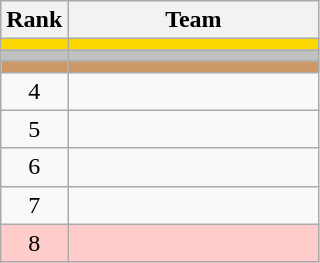<table class="wikitable">
<tr>
<th width=30px>Rank</th>
<th width=160px>Team</th>
</tr>
<tr style="background:gold;">
<td align=center></td>
<td></td>
</tr>
<tr style="background:silver;">
<td align=center></td>
<td></td>
</tr>
<tr style="background:#cc9966;">
<td align=center></td>
<td></td>
</tr>
<tr>
<td align=center>4</td>
<td></td>
</tr>
<tr>
<td align=center>5</td>
<td></td>
</tr>
<tr>
<td align=center>6</td>
<td></td>
</tr>
<tr>
<td align=center>7</td>
<td></td>
</tr>
<tr style="background:#ffcccc;">
<td align=center>8</td>
<td></td>
</tr>
</table>
